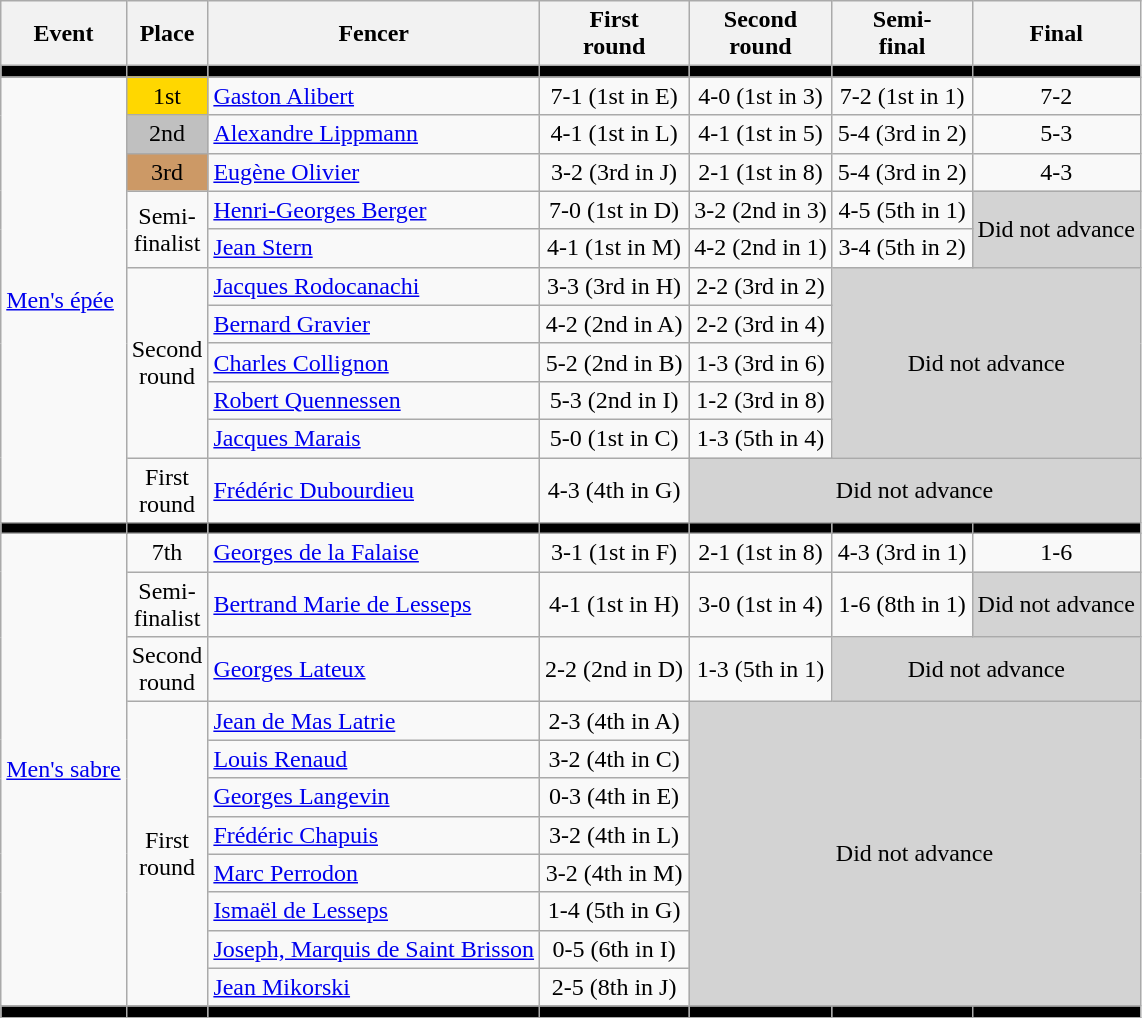<table class=wikitable>
<tr>
<th>Event</th>
<th>Place</th>
<th>Fencer</th>
<th>First <br> round</th>
<th>Second <br> round</th>
<th>Semi-<br>final</th>
<th>Final</th>
</tr>
<tr bgcolor=black>
<td></td>
<td></td>
<td></td>
<td></td>
<td></td>
<td></td>
<td></td>
</tr>
<tr align=center>
<td rowspan=11 align=left><a href='#'>Men's épée</a></td>
<td bgcolor=gold>1st</td>
<td align=left><a href='#'>Gaston Alibert</a></td>
<td>7-1 (1st in E)</td>
<td>4-0 (1st in 3)</td>
<td>7-2 (1st in 1)</td>
<td>7-2</td>
</tr>
<tr align=center>
<td bgcolor=silver>2nd</td>
<td align=left><a href='#'>Alexandre Lippmann</a></td>
<td>4-1 (1st in L)</td>
<td>4-1 (1st in 5)</td>
<td>5-4 (3rd in 2)</td>
<td>5-3</td>
</tr>
<tr align=center>
<td bgcolor=cc9966>3rd</td>
<td align=left><a href='#'>Eugène Olivier</a></td>
<td>3-2 (3rd in J)</td>
<td>2-1 (1st in 8)</td>
<td>5-4 (3rd in 2)</td>
<td>4-3</td>
</tr>
<tr align=center>
<td rowspan=2>Semi-<br>finalist</td>
<td align=left><a href='#'>Henri-Georges Berger</a></td>
<td>7-0 (1st in D)</td>
<td>3-2 (2nd in 3)</td>
<td>4-5 (5th in 1)</td>
<td rowspan=2 bgcolor=lightgray>Did not advance</td>
</tr>
<tr align=center>
<td align=left><a href='#'>Jean Stern</a></td>
<td>4-1 (1st in M)</td>
<td>4-2 (2nd in 1)</td>
<td>3-4 (5th in 2)</td>
</tr>
<tr align=center>
<td rowspan=5>Second <br> round</td>
<td align=left><a href='#'>Jacques Rodocanachi</a></td>
<td>3-3 (3rd in H)</td>
<td>2-2 (3rd in 2)</td>
<td rowspan=5 colspan=2 bgcolor=lightgray>Did not advance</td>
</tr>
<tr align=center>
<td align=left><a href='#'>Bernard Gravier</a></td>
<td>4-2 (2nd in A)</td>
<td>2-2 (3rd in 4)</td>
</tr>
<tr align=center>
<td align=left><a href='#'>Charles Collignon</a></td>
<td>5-2 (2nd in B)</td>
<td>1-3 (3rd in 6)</td>
</tr>
<tr align=center>
<td align=left><a href='#'>Robert Quennessen</a></td>
<td>5-3 (2nd in I)</td>
<td>1-2 (3rd in 8)</td>
</tr>
<tr align=center>
<td align=left><a href='#'>Jacques Marais</a></td>
<td>5-0 (1st in C)</td>
<td>1-3 (5th in 4)</td>
</tr>
<tr align=center>
<td>First <br> round</td>
<td align=left><a href='#'>Frédéric Dubourdieu</a></td>
<td>4-3 (4th in G)</td>
<td colspan=3 bgcolor=lightgray>Did not advance</td>
</tr>
<tr bgcolor=black>
<td></td>
<td></td>
<td></td>
<td></td>
<td></td>
<td></td>
<td></td>
</tr>
<tr align=center>
<td rowspan=11 align=left><a href='#'>Men's sabre</a></td>
<td>7th</td>
<td align=left><a href='#'>Georges de la Falaise</a></td>
<td>3-1 (1st in F)</td>
<td>2-1 (1st in 8)</td>
<td>4-3 (3rd in 1)</td>
<td>1-6</td>
</tr>
<tr align=center>
<td>Semi-<br>finalist</td>
<td align=left><a href='#'>Bertrand Marie de Lesseps</a></td>
<td>4-1 (1st in H)</td>
<td>3-0 (1st in 4)</td>
<td>1-6 (8th in 1)</td>
<td bgcolor=lightgray>Did not advance</td>
</tr>
<tr align=center>
<td>Second <br> round</td>
<td align=left><a href='#'>Georges Lateux</a></td>
<td>2-2 (2nd in D)</td>
<td>1-3 (5th in 1)</td>
<td colspan=2 bgcolor=lightgray>Did not advance</td>
</tr>
<tr align=center>
<td rowspan=8>First <br> round</td>
<td align=left><a href='#'>Jean de Mas Latrie</a></td>
<td>2-3 (4th in A)</td>
<td rowspan=8 colspan=3 bgcolor=lightgray>Did not advance</td>
</tr>
<tr align=center>
<td align=left><a href='#'>Louis Renaud</a></td>
<td>3-2 (4th in C)</td>
</tr>
<tr align=center>
<td align=left><a href='#'>Georges Langevin</a></td>
<td>0-3 (4th in E)</td>
</tr>
<tr align=center>
<td align=left><a href='#'>Frédéric Chapuis</a></td>
<td>3-2 (4th in L)</td>
</tr>
<tr align=center>
<td align=left><a href='#'>Marc Perrodon</a></td>
<td>3-2 (4th in M)</td>
</tr>
<tr align=center>
<td align=left><a href='#'>Ismaël de Lesseps</a></td>
<td>1-4 (5th in G)</td>
</tr>
<tr align=center>
<td align=left><a href='#'>Joseph, Marquis de Saint Brisson</a></td>
<td>0-5 (6th in I)</td>
</tr>
<tr align=center>
<td align=left><a href='#'>Jean Mikorski</a></td>
<td>2-5 (8th in J)</td>
</tr>
<tr bgcolor=black>
<td></td>
<td></td>
<td></td>
<td></td>
<td></td>
<td></td>
<td></td>
</tr>
</table>
